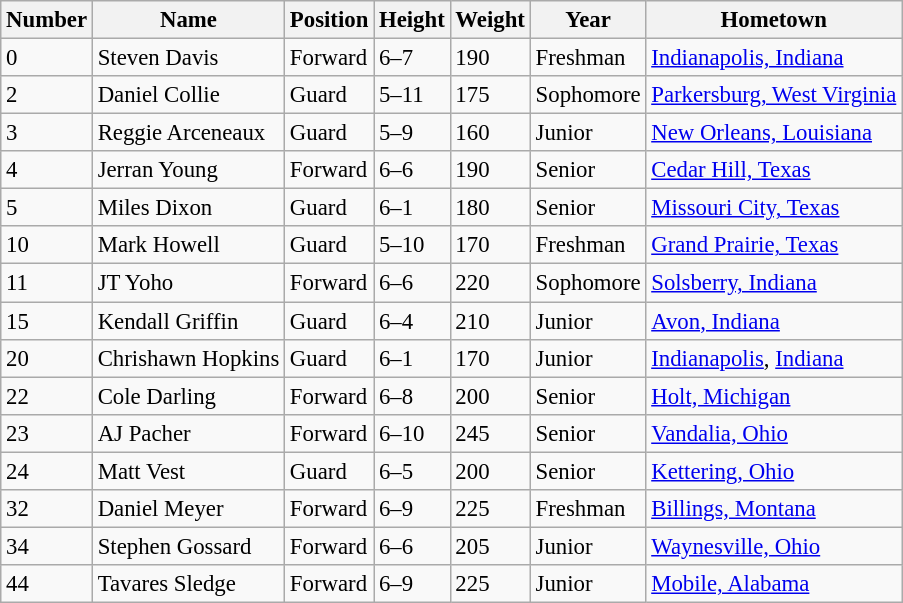<table class="wikitable sortable" style="font-size: 95%;">
<tr>
<th>Number</th>
<th>Name</th>
<th>Position</th>
<th>Height</th>
<th>Weight</th>
<th>Year</th>
<th>Hometown</th>
</tr>
<tr>
<td>0</td>
<td>Steven Davis</td>
<td>Forward</td>
<td>6–7</td>
<td>190</td>
<td>Freshman</td>
<td><a href='#'>Indianapolis, Indiana</a></td>
</tr>
<tr>
<td>2</td>
<td>Daniel Collie</td>
<td>Guard</td>
<td>5–11</td>
<td>175</td>
<td>Sophomore</td>
<td><a href='#'>Parkersburg, West Virginia</a></td>
</tr>
<tr>
<td>3</td>
<td>Reggie Arceneaux</td>
<td>Guard</td>
<td>5–9</td>
<td>160</td>
<td>Junior</td>
<td><a href='#'>New Orleans, Louisiana</a></td>
</tr>
<tr>
<td>4</td>
<td>Jerran Young</td>
<td>Forward</td>
<td>6–6</td>
<td>190</td>
<td>Senior</td>
<td><a href='#'>Cedar Hill, Texas</a></td>
</tr>
<tr>
<td>5</td>
<td>Miles Dixon</td>
<td>Guard</td>
<td>6–1</td>
<td>180</td>
<td>Senior</td>
<td><a href='#'>Missouri City, Texas</a></td>
</tr>
<tr>
<td>10</td>
<td>Mark Howell</td>
<td>Guard</td>
<td>5–10</td>
<td>170</td>
<td>Freshman</td>
<td><a href='#'>Grand Prairie, Texas</a></td>
</tr>
<tr>
<td>11</td>
<td>JT Yoho</td>
<td>Forward</td>
<td>6–6</td>
<td>220</td>
<td>Sophomore</td>
<td><a href='#'>Solsberry, Indiana</a></td>
</tr>
<tr>
<td>15</td>
<td>Kendall Griffin</td>
<td>Guard</td>
<td>6–4</td>
<td>210</td>
<td>Junior</td>
<td><a href='#'>Avon, Indiana</a></td>
</tr>
<tr>
<td>20</td>
<td>Chrishawn Hopkins</td>
<td>Guard</td>
<td>6–1</td>
<td>170</td>
<td>Junior</td>
<td><a href='#'>Indianapolis</a>, <a href='#'>Indiana</a></td>
</tr>
<tr>
<td>22</td>
<td>Cole Darling</td>
<td>Forward</td>
<td>6–8</td>
<td>200</td>
<td>Senior</td>
<td><a href='#'>Holt, Michigan</a></td>
</tr>
<tr>
<td>23</td>
<td>AJ Pacher</td>
<td>Forward</td>
<td>6–10</td>
<td>245</td>
<td>Senior</td>
<td><a href='#'>Vandalia, Ohio</a></td>
</tr>
<tr>
<td>24</td>
<td>Matt Vest</td>
<td>Guard</td>
<td>6–5</td>
<td>200</td>
<td>Senior</td>
<td><a href='#'>Kettering, Ohio</a></td>
</tr>
<tr>
<td>32</td>
<td>Daniel Meyer </td>
<td>Forward</td>
<td>6–9</td>
<td>225</td>
<td>Freshman</td>
<td><a href='#'>Billings, Montana</a></td>
</tr>
<tr>
<td>34</td>
<td>Stephen Gossard</td>
<td>Forward</td>
<td>6–6</td>
<td>205</td>
<td>Junior</td>
<td><a href='#'>Waynesville, Ohio</a></td>
</tr>
<tr>
<td>44</td>
<td>Tavares Sledge</td>
<td>Forward</td>
<td>6–9</td>
<td>225</td>
<td>Junior</td>
<td><a href='#'>Mobile, Alabama</a></td>
</tr>
</table>
